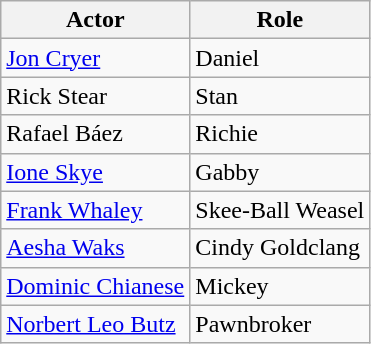<table class="wikitable" border="1">
<tr>
<th>Actor</th>
<th>Role</th>
</tr>
<tr>
<td><a href='#'>Jon Cryer</a></td>
<td>Daniel</td>
</tr>
<tr>
<td>Rick Stear</td>
<td>Stan</td>
</tr>
<tr>
<td>Rafael Báez</td>
<td>Richie</td>
</tr>
<tr>
<td><a href='#'>Ione Skye</a></td>
<td>Gabby</td>
</tr>
<tr>
<td><a href='#'>Frank Whaley</a></td>
<td>Skee-Ball Weasel</td>
</tr>
<tr>
<td><a href='#'>Aesha Waks</a></td>
<td>Cindy Goldclang</td>
</tr>
<tr>
<td><a href='#'>Dominic Chianese</a></td>
<td>Mickey</td>
</tr>
<tr>
<td><a href='#'>Norbert Leo Butz</a></td>
<td>Pawnbroker</td>
</tr>
</table>
